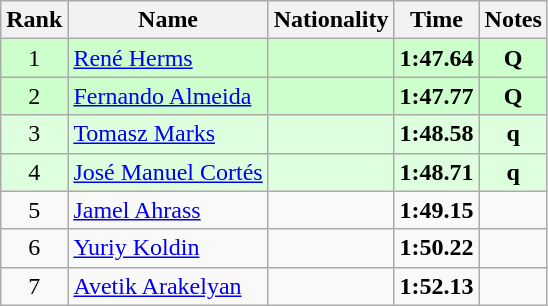<table class="wikitable sortable" style="text-align:center">
<tr>
<th>Rank</th>
<th>Name</th>
<th>Nationality</th>
<th>Time</th>
<th>Notes</th>
</tr>
<tr bgcolor=ccffcc>
<td>1</td>
<td align=left><a href='#'>René Herms</a></td>
<td align=left></td>
<td><strong>1:47.64</strong></td>
<td><strong>Q</strong></td>
</tr>
<tr bgcolor=ccffcc>
<td>2</td>
<td align=left><a href='#'>Fernando Almeida</a></td>
<td align=left></td>
<td><strong>1:47.77</strong></td>
<td><strong>Q</strong></td>
</tr>
<tr bgcolor=ddffdd>
<td>3</td>
<td align=left><a href='#'>Tomasz Marks</a></td>
<td align=left></td>
<td><strong>1:48.58</strong></td>
<td><strong>q</strong></td>
</tr>
<tr bgcolor=ddffdd>
<td>4</td>
<td align=left><a href='#'>José Manuel Cortés</a></td>
<td align=left></td>
<td><strong>1:48.71</strong></td>
<td><strong>q</strong></td>
</tr>
<tr>
<td>5</td>
<td align=left><a href='#'>Jamel Ahrass</a></td>
<td align=left></td>
<td><strong>1:49.15</strong></td>
<td></td>
</tr>
<tr>
<td>6</td>
<td align=left><a href='#'>Yuriy Koldin</a></td>
<td align=left></td>
<td><strong>1:50.22</strong></td>
<td></td>
</tr>
<tr>
<td>7</td>
<td align=left><a href='#'>Avetik Arakelyan</a></td>
<td align=left></td>
<td><strong>1:52.13</strong></td>
<td></td>
</tr>
</table>
